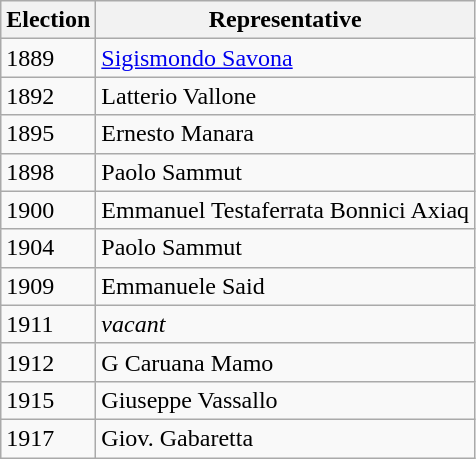<table class="wikitable">
<tr>
<th>Election</th>
<th>Representative</th>
</tr>
<tr>
<td>1889</td>
<td><a href='#'>Sigismondo Savona</a></td>
</tr>
<tr>
<td>1892</td>
<td>Latterio Vallone</td>
</tr>
<tr>
<td>1895</td>
<td>Ernesto Manara</td>
</tr>
<tr>
<td>1898</td>
<td>Paolo Sammut</td>
</tr>
<tr>
<td>1900</td>
<td>Emmanuel Testaferrata Bonnici Axiaq</td>
</tr>
<tr>
<td>1904</td>
<td>Paolo Sammut</td>
</tr>
<tr>
<td>1909</td>
<td>Emmanuele Said</td>
</tr>
<tr>
<td>1911</td>
<td><em>vacant</em></td>
</tr>
<tr>
<td>1912</td>
<td>G Caruana Mamo</td>
</tr>
<tr>
<td>1915</td>
<td>Giuseppe Vassallo</td>
</tr>
<tr>
<td>1917</td>
<td>Giov. Gabaretta</td>
</tr>
</table>
